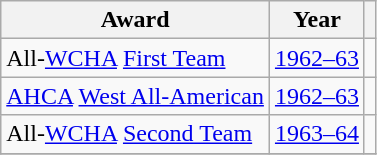<table class="wikitable">
<tr>
<th>Award</th>
<th>Year</th>
<th></th>
</tr>
<tr>
<td>All-<a href='#'>WCHA</a> <a href='#'>First Team</a></td>
<td><a href='#'>1962–63</a></td>
<td></td>
</tr>
<tr>
<td><a href='#'>AHCA</a> <a href='#'>West All-American</a></td>
<td><a href='#'>1962–63</a></td>
<td></td>
</tr>
<tr>
<td>All-<a href='#'>WCHA</a> <a href='#'>Second Team</a></td>
<td><a href='#'>1963–64</a></td>
<td></td>
</tr>
<tr>
</tr>
</table>
